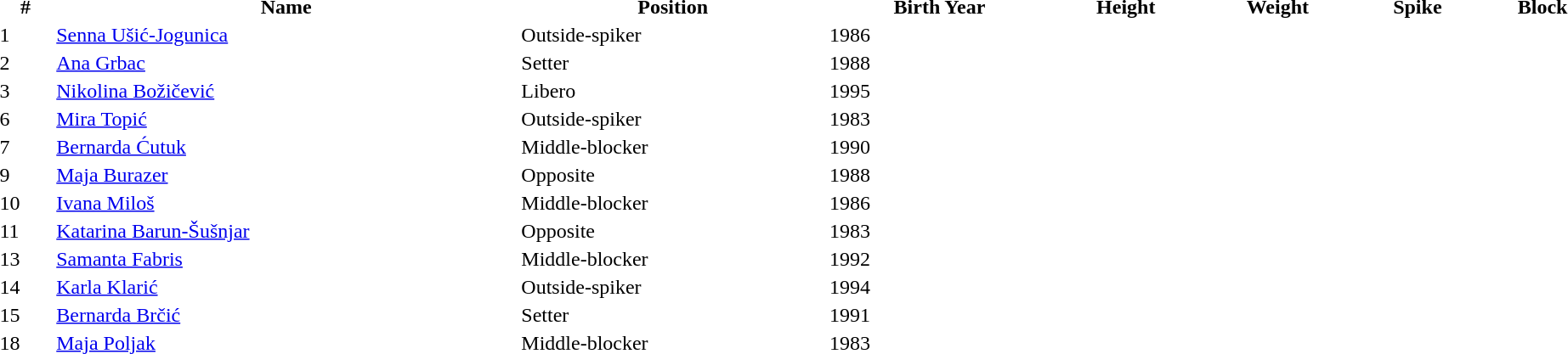<table class="sortable" style="background:transparent; margin:0px; width:100%;">
<tr>
<th>#</th>
<th>Name</th>
<th>Position</th>
<th>Birth Year</th>
<th>Height</th>
<th>Weight</th>
<th>Spike</th>
<th>Block</th>
</tr>
<tr>
<td>1</td>
<td><a href='#'>Senna Ušić-Jogunica</a></td>
<td>Outside-spiker</td>
<td>1986</td>
<td></td>
<td></td>
<td></td>
<td></td>
</tr>
<tr>
<td>2</td>
<td><a href='#'>Ana Grbac</a></td>
<td>Setter</td>
<td>1988</td>
<td></td>
<td></td>
<td></td>
<td></td>
</tr>
<tr>
<td>3</td>
<td><a href='#'>Nikolina Božičević</a></td>
<td>Libero</td>
<td>1995</td>
<td></td>
<td></td>
<td></td>
<td></td>
</tr>
<tr>
<td>6</td>
<td><a href='#'>Mira Topić</a></td>
<td>Outside-spiker</td>
<td>1983</td>
<td></td>
<td></td>
<td></td>
<td></td>
</tr>
<tr>
<td>7</td>
<td><a href='#'>Bernarda Ćutuk</a></td>
<td>Middle-blocker</td>
<td>1990</td>
<td></td>
<td></td>
<td></td>
<td></td>
</tr>
<tr>
<td>9</td>
<td><a href='#'>Maja Burazer</a></td>
<td>Opposite</td>
<td>1988</td>
<td></td>
<td></td>
<td></td>
<td></td>
</tr>
<tr>
<td>10</td>
<td><a href='#'>Ivana Miloš</a></td>
<td>Middle-blocker</td>
<td>1986</td>
<td></td>
<td></td>
<td></td>
<td></td>
</tr>
<tr>
<td>11</td>
<td><a href='#'>Katarina Barun-Šušnjar</a></td>
<td>Opposite</td>
<td>1983</td>
<td></td>
<td></td>
<td></td>
<td></td>
</tr>
<tr>
<td>13</td>
<td><a href='#'>Samanta Fabris</a></td>
<td>Middle-blocker</td>
<td>1992</td>
<td></td>
<td></td>
<td></td>
<td></td>
</tr>
<tr>
<td>14</td>
<td><a href='#'>Karla Klarić</a></td>
<td>Outside-spiker</td>
<td>1994</td>
<td></td>
<td></td>
<td></td>
<td></td>
</tr>
<tr>
<td>15</td>
<td><a href='#'>Bernarda Brčić</a></td>
<td>Setter</td>
<td>1991</td>
<td></td>
<td></td>
<td></td>
<td></td>
</tr>
<tr>
<td>18</td>
<td><a href='#'>Maja Poljak</a></td>
<td>Middle-blocker</td>
<td>1983</td>
<td></td>
<td></td>
<td></td>
<td></td>
</tr>
<tr>
</tr>
</table>
